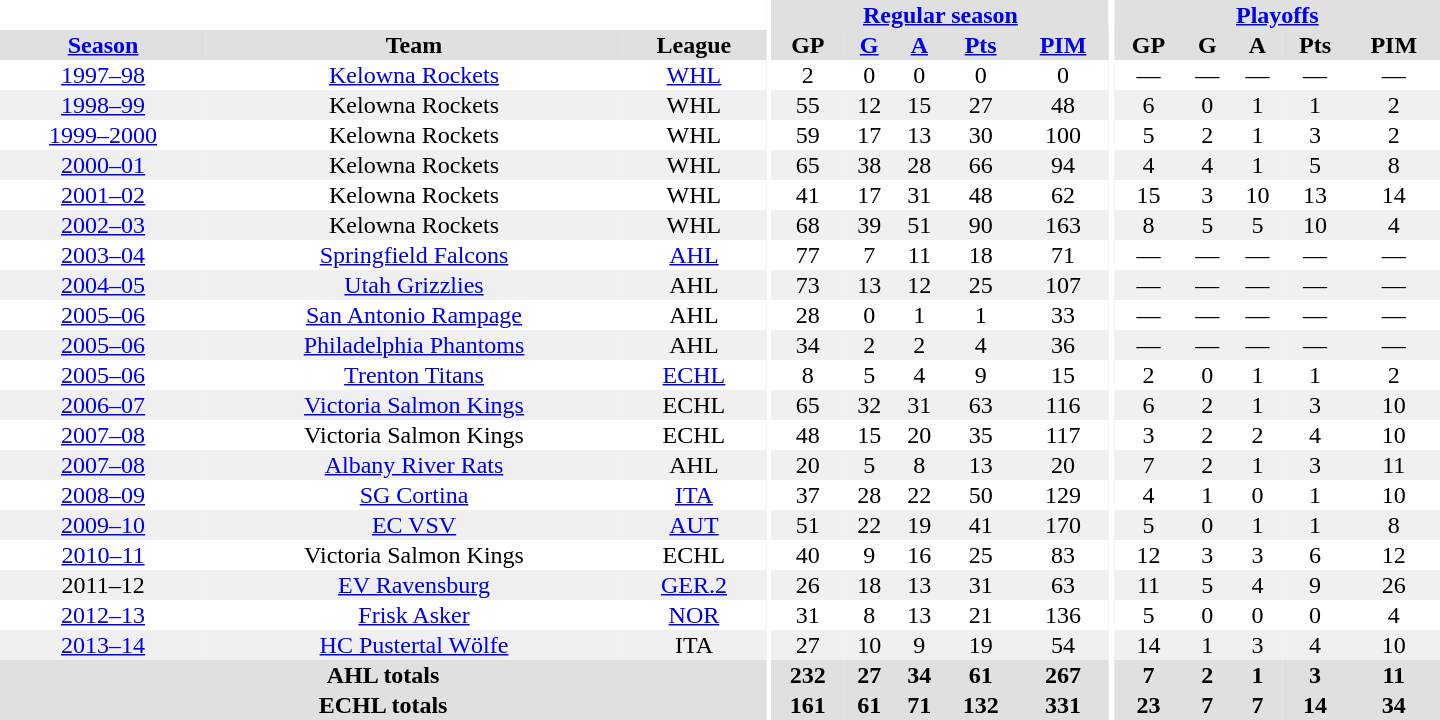<table border="0" cellpadding="1" cellspacing="0" style="text-align:center; width:60em">
<tr bgcolor="#e0e0e0">
<th colspan="3" bgcolor="#ffffff"></th>
<th rowspan="99" bgcolor="#ffffff"></th>
<th colspan="5"><a href='#'>Regular season</a></th>
<th rowspan="99" bgcolor="#ffffff"></th>
<th colspan="5"><a href='#'>Playoffs</a></th>
</tr>
<tr bgcolor="#e0e0e0">
<th><a href='#'>Season</a></th>
<th>Team</th>
<th>League</th>
<th>GP</th>
<th><a href='#'>G</a></th>
<th><a href='#'>A</a></th>
<th><a href='#'>Pts</a></th>
<th><a href='#'>PIM</a></th>
<th>GP</th>
<th>G</th>
<th>A</th>
<th>Pts</th>
<th>PIM</th>
</tr>
<tr>
<td><a href='#'>1997–98</a></td>
<td><a href='#'>Kelowna Rockets</a></td>
<td><a href='#'>WHL</a></td>
<td>2</td>
<td>0</td>
<td>0</td>
<td>0</td>
<td>0</td>
<td>—</td>
<td>—</td>
<td>—</td>
<td>—</td>
<td>—</td>
</tr>
<tr bgcolor="#f0f0f0">
<td><a href='#'>1998–99</a></td>
<td>Kelowna Rockets</td>
<td>WHL</td>
<td>55</td>
<td>12</td>
<td>15</td>
<td>27</td>
<td>48</td>
<td>6</td>
<td>0</td>
<td>1</td>
<td>1</td>
<td>2</td>
</tr>
<tr>
<td><a href='#'>1999–2000</a></td>
<td>Kelowna Rockets</td>
<td>WHL</td>
<td>59</td>
<td>17</td>
<td>13</td>
<td>30</td>
<td>100</td>
<td>5</td>
<td>2</td>
<td>1</td>
<td>3</td>
<td>2</td>
</tr>
<tr bgcolor="#f0f0f0">
<td><a href='#'>2000–01</a></td>
<td>Kelowna Rockets</td>
<td>WHL</td>
<td>65</td>
<td>38</td>
<td>28</td>
<td>66</td>
<td>94</td>
<td>4</td>
<td>4</td>
<td>1</td>
<td>5</td>
<td>8</td>
</tr>
<tr>
<td><a href='#'>2001–02</a></td>
<td>Kelowna Rockets</td>
<td>WHL</td>
<td>41</td>
<td>17</td>
<td>31</td>
<td>48</td>
<td>62</td>
<td>15</td>
<td>3</td>
<td>10</td>
<td>13</td>
<td>14</td>
</tr>
<tr bgcolor="#f0f0f0">
<td><a href='#'>2002–03</a></td>
<td>Kelowna Rockets</td>
<td>WHL</td>
<td>68</td>
<td>39</td>
<td>51</td>
<td>90</td>
<td>163</td>
<td>8</td>
<td>5</td>
<td>5</td>
<td>10</td>
<td>4</td>
</tr>
<tr>
<td><a href='#'>2003–04</a></td>
<td><a href='#'>Springfield Falcons</a></td>
<td><a href='#'>AHL</a></td>
<td>77</td>
<td>7</td>
<td>11</td>
<td>18</td>
<td>71</td>
<td>—</td>
<td>—</td>
<td>—</td>
<td>—</td>
<td>—</td>
</tr>
<tr bgcolor="#f0f0f0">
<td><a href='#'>2004–05</a></td>
<td><a href='#'>Utah Grizzlies</a></td>
<td>AHL</td>
<td>73</td>
<td>13</td>
<td>12</td>
<td>25</td>
<td>107</td>
<td>—</td>
<td>—</td>
<td>—</td>
<td>—</td>
<td>—</td>
</tr>
<tr>
<td><a href='#'>2005–06</a></td>
<td><a href='#'>San Antonio Rampage</a></td>
<td>AHL</td>
<td>28</td>
<td>0</td>
<td>1</td>
<td>1</td>
<td>33</td>
<td>—</td>
<td>—</td>
<td>—</td>
<td>—</td>
<td>—</td>
</tr>
<tr bgcolor="#f0f0f0">
<td><a href='#'>2005–06</a></td>
<td><a href='#'>Philadelphia Phantoms</a></td>
<td>AHL</td>
<td>34</td>
<td>2</td>
<td>2</td>
<td>4</td>
<td>36</td>
<td>—</td>
<td>—</td>
<td>—</td>
<td>—</td>
<td>—</td>
</tr>
<tr>
<td><a href='#'>2005–06</a></td>
<td><a href='#'>Trenton Titans</a></td>
<td><a href='#'>ECHL</a></td>
<td>8</td>
<td>5</td>
<td>4</td>
<td>9</td>
<td>15</td>
<td>2</td>
<td>0</td>
<td>1</td>
<td>1</td>
<td>2</td>
</tr>
<tr bgcolor="#f0f0f0">
<td><a href='#'>2006–07</a></td>
<td><a href='#'>Victoria Salmon Kings</a></td>
<td>ECHL</td>
<td>65</td>
<td>32</td>
<td>31</td>
<td>63</td>
<td>116</td>
<td>6</td>
<td>2</td>
<td>1</td>
<td>3</td>
<td>10</td>
</tr>
<tr>
<td><a href='#'>2007–08</a></td>
<td>Victoria Salmon Kings</td>
<td>ECHL</td>
<td>48</td>
<td>15</td>
<td>20</td>
<td>35</td>
<td>117</td>
<td>3</td>
<td>2</td>
<td>2</td>
<td>4</td>
<td>10</td>
</tr>
<tr bgcolor="#f0f0f0">
<td><a href='#'>2007–08</a></td>
<td><a href='#'>Albany River Rats</a></td>
<td>AHL</td>
<td>20</td>
<td>5</td>
<td>8</td>
<td>13</td>
<td>20</td>
<td>7</td>
<td>2</td>
<td>1</td>
<td>3</td>
<td>11</td>
</tr>
<tr>
<td><a href='#'>2008–09</a></td>
<td><a href='#'>SG Cortina</a></td>
<td><a href='#'>ITA</a></td>
<td>37</td>
<td>28</td>
<td>22</td>
<td>50</td>
<td>129</td>
<td>4</td>
<td>1</td>
<td>0</td>
<td>1</td>
<td>10</td>
</tr>
<tr bgcolor="#f0f0f0">
<td><a href='#'>2009–10</a></td>
<td><a href='#'>EC VSV</a></td>
<td><a href='#'>AUT</a></td>
<td>51</td>
<td>22</td>
<td>19</td>
<td>41</td>
<td>170</td>
<td>5</td>
<td>0</td>
<td>1</td>
<td>1</td>
<td>8</td>
</tr>
<tr>
<td><a href='#'>2010–11</a></td>
<td>Victoria Salmon Kings</td>
<td>ECHL</td>
<td>40</td>
<td>9</td>
<td>16</td>
<td>25</td>
<td>83</td>
<td>12</td>
<td>3</td>
<td>3</td>
<td>6</td>
<td>12</td>
</tr>
<tr bgcolor="#f0f0f0">
<td>2011–12</td>
<td><a href='#'>EV Ravensburg</a></td>
<td><a href='#'>GER.2</a></td>
<td>26</td>
<td>18</td>
<td>13</td>
<td>31</td>
<td>63</td>
<td>11</td>
<td>5</td>
<td>4</td>
<td>9</td>
<td>26</td>
</tr>
<tr>
<td><a href='#'>2012–13</a></td>
<td><a href='#'>Frisk Asker</a></td>
<td><a href='#'>NOR</a></td>
<td>31</td>
<td>8</td>
<td>13</td>
<td>21</td>
<td>136</td>
<td>5</td>
<td>0</td>
<td>0</td>
<td>0</td>
<td>4</td>
</tr>
<tr bgcolor="#f0f0f0">
<td><a href='#'>2013–14</a></td>
<td><a href='#'>HC Pustertal Wölfe</a></td>
<td>ITA</td>
<td>27</td>
<td>10</td>
<td>9</td>
<td>19</td>
<td>54</td>
<td>14</td>
<td>1</td>
<td>3</td>
<td>4</td>
<td>10</td>
</tr>
<tr bgcolor="#e0e0e0">
<th colspan="3">AHL totals</th>
<th>232</th>
<th>27</th>
<th>34</th>
<th>61</th>
<th>267</th>
<th>7</th>
<th>2</th>
<th>1</th>
<th>3</th>
<th>11</th>
</tr>
<tr bgcolor="#e0e0e0">
<th colspan="3">ECHL totals</th>
<th>161</th>
<th>61</th>
<th>71</th>
<th>132</th>
<th>331</th>
<th>23</th>
<th>7</th>
<th>7</th>
<th>14</th>
<th>34</th>
</tr>
</table>
